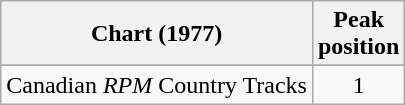<table class="wikitable sortable">
<tr>
<th align="left">Chart (1977)</th>
<th align="center">Peak<br>position</th>
</tr>
<tr>
</tr>
<tr>
<td align="left">Canadian <em>RPM</em> Country Tracks</td>
<td align="center">1</td>
</tr>
</table>
